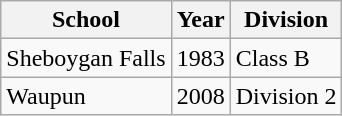<table class="wikitable">
<tr>
<th>School</th>
<th>Year</th>
<th>Division</th>
</tr>
<tr>
<td>Sheboygan Falls</td>
<td>1983</td>
<td>Class B</td>
</tr>
<tr>
<td>Waupun</td>
<td>2008</td>
<td>Division 2</td>
</tr>
</table>
